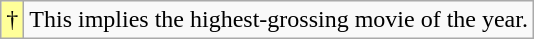<table class="wikitable">
<tr>
<td style="background-color:#FFFF99">†</td>
<td>This implies the highest-grossing movie of the year.</td>
</tr>
</table>
